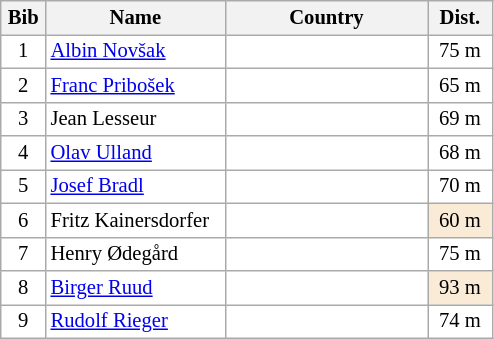<table class="wikitable collapsible autocollapse sortable" cellpadding="3" cellspacing="0" border="1" style="background:#fff; font-size:86%; width:26%; line-height:16px; border:grey solid 1px; border-collapse:collapse;">
<tr>
<th width="25">Bib</th>
<th width="135">Name</th>
<th width="175">Country</th>
<th width="42">Dist.</th>
</tr>
<tr>
<td align=center>1</td>
<td><a href='#'>Albin Novšak</a></td>
<td></td>
<td align=center>75 m</td>
</tr>
<tr>
<td align=center>2</td>
<td><a href='#'>Franc Pribošek</a></td>
<td></td>
<td align=center>65 m</td>
</tr>
<tr>
<td align=center>3</td>
<td>Jean Lesseur</td>
<td></td>
<td align=center>69 m</td>
</tr>
<tr>
<td align=center>4</td>
<td><a href='#'>Olav Ulland</a></td>
<td></td>
<td align=center>68 m</td>
</tr>
<tr>
<td align=center>5</td>
<td><a href='#'>Josef Bradl</a></td>
<td></td>
<td align=center>70 m</td>
</tr>
<tr>
<td align=center>6</td>
<td>Fritz Kainersdorfer</td>
<td></td>
<td align=center bgcolor=#FAEBD7>60 m</td>
</tr>
<tr>
<td align=center>7</td>
<td>Henry Ødegård</td>
<td></td>
<td align=center>75 m</td>
</tr>
<tr>
<td align=center>8</td>
<td><a href='#'>Birger Ruud</a></td>
<td></td>
<td align=center bgcolor=#FAEBD7>93 m</td>
</tr>
<tr>
<td align=center>9</td>
<td><a href='#'>Rudolf Rieger</a></td>
<td></td>
<td align=center>74 m</td>
</tr>
</table>
